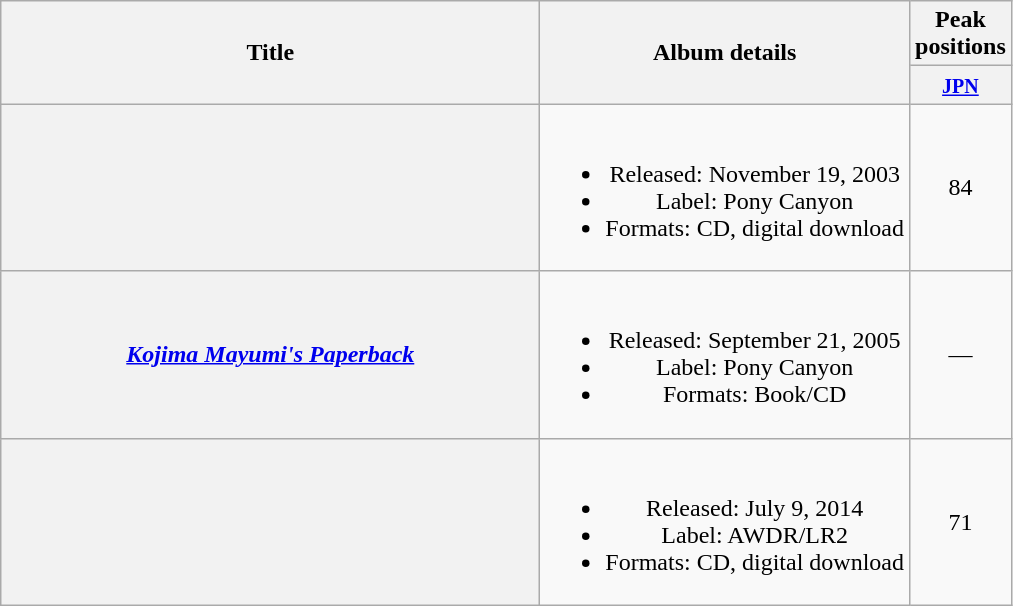<table class="wikitable plainrowheaders" style="text-align:center;">
<tr>
<th style="width:22em;" rowspan="2">Title</th>
<th rowspan="2">Album details</th>
<th colspan="1">Peak positions</th>
</tr>
<tr>
<th style="width:2.5em;"><small><a href='#'>JPN</a></small><br></th>
</tr>
<tr>
<th scope="row"></th>
<td><br><ul><li>Released: November 19, 2003 </li><li>Label: Pony Canyon</li><li>Formats: CD, digital download</li></ul></td>
<td>84</td>
</tr>
<tr>
<th scope="row"><em><a href='#'>Kojima Mayumi's Paperback</a></em></th>
<td><br><ul><li>Released: September 21, 2005 </li><li>Label: Pony Canyon</li><li>Formats: Book/CD</li></ul></td>
<td>—</td>
</tr>
<tr>
<th scope="row"></th>
<td><br><ul><li>Released: July 9, 2014 </li><li>Label: AWDR/LR2</li><li>Formats: CD, digital download</li></ul></td>
<td>71</td>
</tr>
</table>
